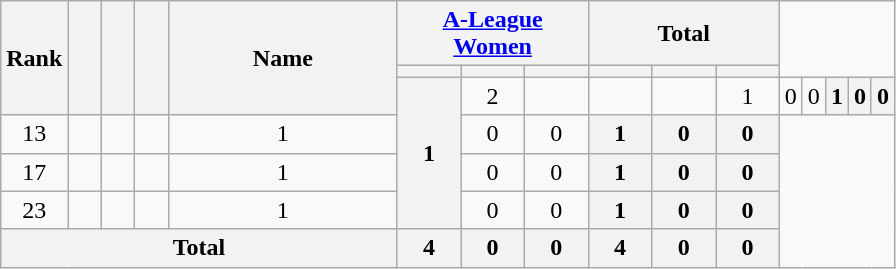<table class="wikitable sortable" style="text-align:center;">
<tr>
<th rowspan="3" width="15">Rank</th>
<th rowspan="3" width="15"></th>
<th rowspan="3" width="15"></th>
<th rowspan="3" width="15"></th>
<th rowspan="3" width="145">Name</th>
<th colspan="3" width="120"><a href='#'>A-League Women</a></th>
<th colspan="3" width="120">Total</th>
</tr>
<tr>
<th style="width:30px"></th>
<th style="width:30px"></th>
<th style="width:30px"></th>
<th style="width:30px"></th>
<th style="width:30px"></th>
<th style="width:30px"></th>
</tr>
<tr>
<th rowspan="4">1</th>
<td>2</td>
<td></td>
<td></td>
<td align="left"><br></td>
<td>1</td>
<td>0</td>
<td>0<br></td>
<th>1</th>
<th>0</th>
<th>0</th>
</tr>
<tr>
<td>13</td>
<td></td>
<td></td>
<td align="left"><br></td>
<td>1</td>
<td>0</td>
<td>0<br></td>
<th>1</th>
<th>0</th>
<th>0</th>
</tr>
<tr>
<td>17</td>
<td></td>
<td></td>
<td align="left"><br></td>
<td>1</td>
<td>0</td>
<td>0<br></td>
<th>1</th>
<th>0</th>
<th>0</th>
</tr>
<tr>
<td>23</td>
<td></td>
<td></td>
<td align="left"><br></td>
<td>1</td>
<td>0</td>
<td>0<br></td>
<th>1</th>
<th>0</th>
<th>0</th>
</tr>
<tr>
<th colspan="5">Total<br></th>
<th>4</th>
<th>0</th>
<th>0<br></th>
<th>4</th>
<th>0</th>
<th>0</th>
</tr>
</table>
